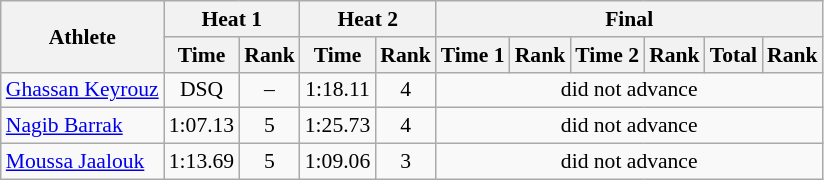<table class="wikitable" style="font-size:90%">
<tr>
<th rowspan="2">Athlete</th>
<th colspan="2">Heat 1</th>
<th colspan="2">Heat 2</th>
<th colspan="6">Final</th>
</tr>
<tr>
<th>Time</th>
<th>Rank</th>
<th>Time</th>
<th>Rank</th>
<th>Time 1</th>
<th>Rank</th>
<th>Time 2</th>
<th>Rank</th>
<th>Total</th>
<th>Rank</th>
</tr>
<tr>
<td><a href='#'>Ghassan Keyrouz</a></td>
<td align="center">DSQ</td>
<td align="center">–</td>
<td align="center">1:18.11</td>
<td align="center">4</td>
<td colspan="6" align="center">did not advance</td>
</tr>
<tr>
<td><a href='#'>Nagib Barrak</a></td>
<td align="center">1:07.13</td>
<td align="center">5</td>
<td align="center">1:25.73</td>
<td align="center">4</td>
<td colspan="6" align="center">did not advance</td>
</tr>
<tr>
<td><a href='#'>Moussa Jaalouk</a></td>
<td align="center">1:13.69</td>
<td align="center">5</td>
<td align="center">1:09.06</td>
<td align="center">3</td>
<td colspan="6" align="center">did not advance</td>
</tr>
</table>
